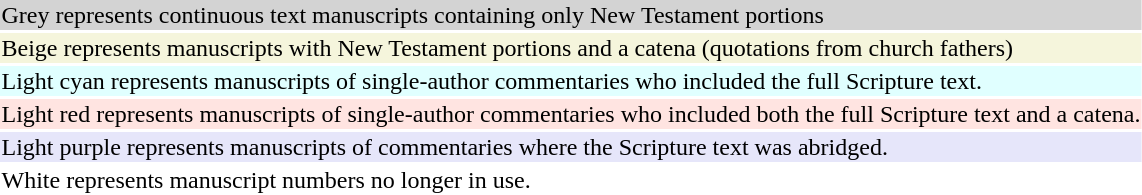<table style="background:transparent">
<tr>
<td bgcolor="lightgrey">Grey represents continuous text manuscripts containing only New Testament portions</td>
</tr>
<tr>
<td bgcolor="beige">Beige represents manuscripts with New Testament portions and a catena (quotations from church fathers)</td>
</tr>
<tr>
<td bgcolor="LightCyan">Light cyan represents manuscripts of single-author commentaries who included the full Scripture text.</td>
</tr>
<tr>
<td bgcolor="MistyRose">Light red represents manuscripts of single-author commentaries who included both the full Scripture text and a catena.</td>
</tr>
<tr>
<td bgcolor="Lavender">Light purple represents manuscripts of commentaries where the Scripture text was abridged.</td>
</tr>
<tr>
<td bgcolor="white">White represents manuscript numbers no longer in use.</td>
</tr>
</table>
